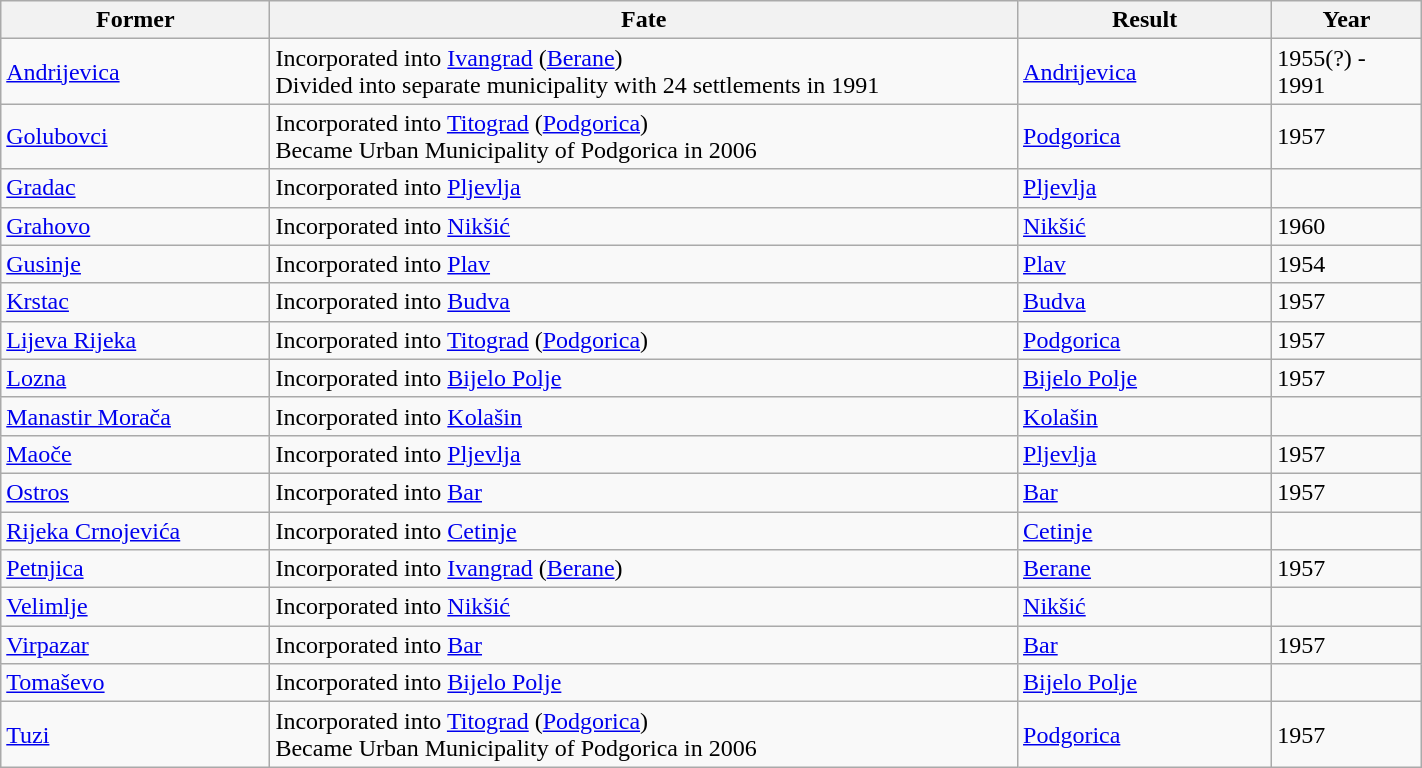<table class="wikitable" width="75%">
<tr>
<th width="18%">Former</th>
<th width="50%">Fate</th>
<th width="17%">Result</th>
<th width="10%">Year<br>
</th>
</tr>
<tr>
<td><a href='#'>Andrijevica</a></td>
<td>Incorporated into <a href='#'>Ivangrad</a> (<a href='#'>Berane</a>) <br> Divided into separate municipality with 24 settlements in 1991</td>
<td><a href='#'>Andrijevica</a></td>
<td>1955(?) - 1991</td>
</tr>
<tr>
<td><a href='#'>Golubovci</a></td>
<td>Incorporated into <a href='#'>Titograd</a> (<a href='#'>Podgorica</a>) <br> Became Urban Municipality of Podgorica in 2006</td>
<td><a href='#'>Podgorica</a></td>
<td>1957</td>
</tr>
<tr>
<td><a href='#'>Gradac</a></td>
<td>Incorporated into <a href='#'>Pljevlja</a></td>
<td><a href='#'>Pljevlja</a></td>
<td></td>
</tr>
<tr>
<td><a href='#'>Grahovo</a></td>
<td>Incorporated into <a href='#'>Nikšić</a></td>
<td><a href='#'>Nikšić</a></td>
<td>1960</td>
</tr>
<tr>
<td><a href='#'>Gusinje</a></td>
<td>Incorporated into <a href='#'>Plav</a></td>
<td><a href='#'>Plav</a></td>
<td>1954</td>
</tr>
<tr>
<td><a href='#'>Krstac</a></td>
<td>Incorporated into <a href='#'>Budva</a></td>
<td><a href='#'>Budva</a></td>
<td>1957</td>
</tr>
<tr>
<td><a href='#'>Lijeva Rijeka</a></td>
<td>Incorporated into <a href='#'>Titograd</a> (<a href='#'>Podgorica</a>)</td>
<td><a href='#'>Podgorica</a></td>
<td>1957</td>
</tr>
<tr>
<td><a href='#'>Lozna</a></td>
<td>Incorporated into <a href='#'>Bijelo Polje</a></td>
<td><a href='#'>Bijelo Polje</a></td>
<td>1957</td>
</tr>
<tr>
<td><a href='#'>Manastir Morača</a></td>
<td>Incorporated into <a href='#'>Kolašin</a></td>
<td><a href='#'>Kolašin</a></td>
<td></td>
</tr>
<tr>
<td><a href='#'>Maoče</a></td>
<td>Incorporated into <a href='#'>Pljevlja</a></td>
<td><a href='#'>Pljevlja</a></td>
<td>1957</td>
</tr>
<tr>
<td><a href='#'>Ostros</a></td>
<td>Incorporated into <a href='#'>Bar</a></td>
<td><a href='#'>Bar</a></td>
<td>1957</td>
</tr>
<tr>
<td><a href='#'>Rijeka Crnojevića</a></td>
<td>Incorporated into <a href='#'>Cetinje</a></td>
<td><a href='#'>Cetinje</a></td>
<td></td>
</tr>
<tr>
<td><a href='#'>Petnjica</a></td>
<td>Incorporated into <a href='#'>Ivangrad</a> (<a href='#'>Berane</a>)</td>
<td><a href='#'>Berane</a></td>
<td>1957</td>
</tr>
<tr>
<td><a href='#'>Velimlje</a></td>
<td>Incorporated into <a href='#'>Nikšić</a></td>
<td><a href='#'>Nikšić</a></td>
<td></td>
</tr>
<tr>
<td><a href='#'>Virpazar</a></td>
<td>Incorporated into <a href='#'>Bar</a></td>
<td><a href='#'>Bar</a></td>
<td>1957</td>
</tr>
<tr>
<td><a href='#'>Tomaševo</a></td>
<td>Incorporated into <a href='#'>Bijelo Polje</a></td>
<td><a href='#'>Bijelo Polje</a></td>
<td></td>
</tr>
<tr>
<td><a href='#'>Tuzi</a></td>
<td>Incorporated into <a href='#'>Titograd</a> (<a href='#'>Podgorica</a>) <br> Became Urban Municipality of Podgorica in 2006</td>
<td><a href='#'>Podgorica</a></td>
<td>1957</td>
</tr>
</table>
